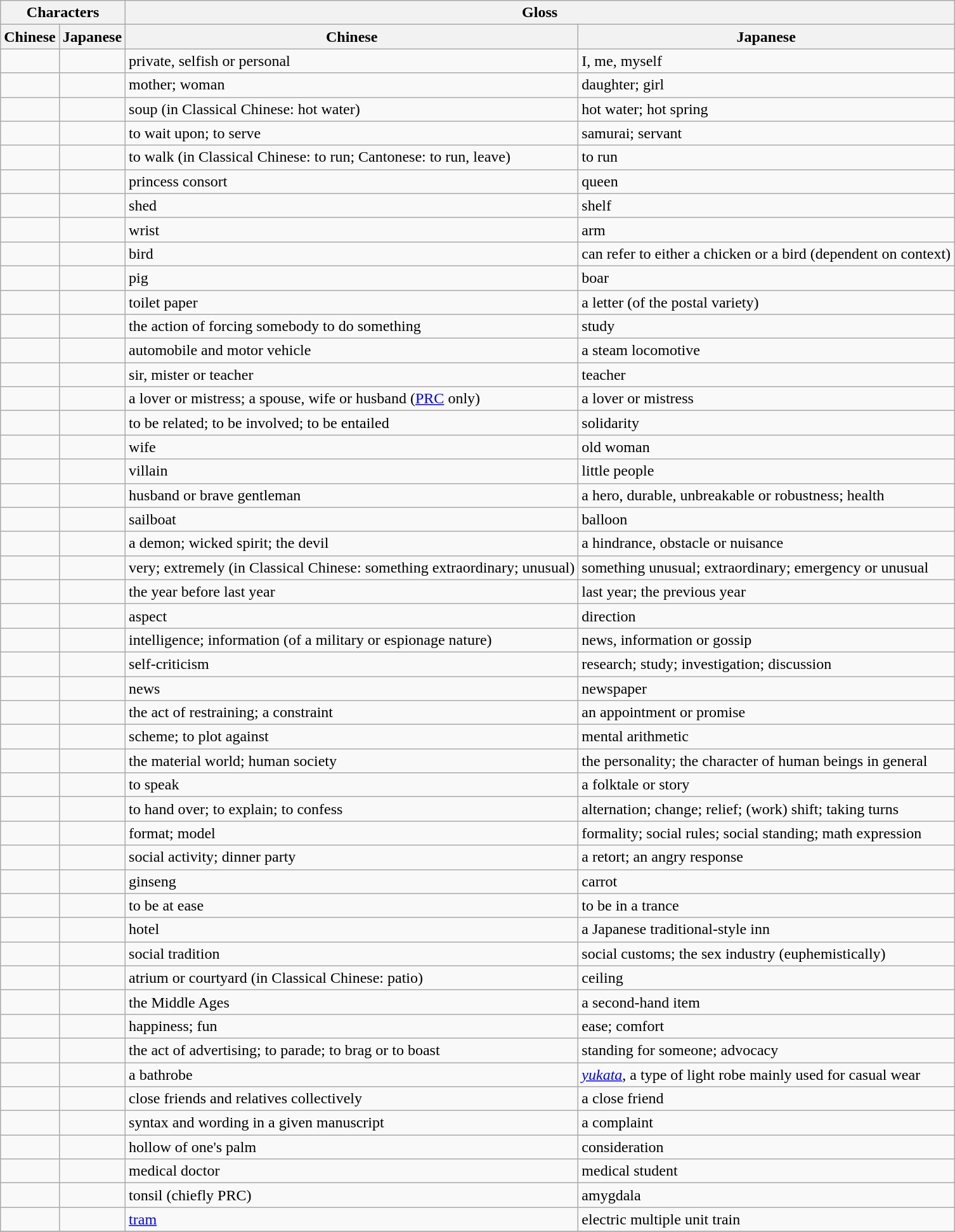<table class="wikitable">
<tr>
<th colspan=2>Characters</th>
<th colspan=2>Gloss</th>
</tr>
<tr>
<th>Chinese</th>
<th>Japanese</th>
<th>Chinese</th>
<th>Japanese</th>
</tr>
<tr>
<td></td>
<td></td>
<td>private, selfish or personal</td>
<td>I, me, myself</td>
</tr>
<tr>
<td></td>
<td></td>
<td>mother; woman</td>
<td>daughter; girl</td>
</tr>
<tr>
<td></td>
<td></td>
<td>soup (in Classical Chinese: hot water)</td>
<td>hot water; hot spring</td>
</tr>
<tr>
<td></td>
<td></td>
<td>to wait upon; to serve</td>
<td>samurai; servant</td>
</tr>
<tr>
<td></td>
<td></td>
<td>to walk (in Classical Chinese: to run; Cantonese: to run, leave)</td>
<td>to run</td>
</tr>
<tr>
<td></td>
<td></td>
<td>princess consort</td>
<td>queen</td>
</tr>
<tr>
<td></td>
<td></td>
<td>shed</td>
<td>shelf</td>
</tr>
<tr>
<td></td>
<td></td>
<td>wrist</td>
<td>arm</td>
</tr>
<tr>
<td></td>
<td></td>
<td>bird</td>
<td>can refer to either a chicken or a bird (dependent on context)</td>
</tr>
<tr>
<td></td>
<td></td>
<td>pig</td>
<td>boar</td>
</tr>
<tr>
<td></td>
<td></td>
<td>toilet paper</td>
<td>a letter (of the postal variety)</td>
</tr>
<tr>
<td></td>
<td></td>
<td>the action of forcing somebody to do something</td>
<td>study</td>
</tr>
<tr>
<td></td>
<td></td>
<td>automobile and motor vehicle</td>
<td>a steam locomotive</td>
</tr>
<tr>
<td></td>
<td></td>
<td>sir, mister or teacher</td>
<td>teacher</td>
</tr>
<tr>
<td></td>
<td></td>
<td>a lover or mistress; a spouse, wife or husband (<a href='#'>PRC</a> only)</td>
<td>a lover or mistress</td>
</tr>
<tr>
<td></td>
<td></td>
<td>to be related; to be involved; to be entailed</td>
<td>solidarity</td>
</tr>
<tr>
<td></td>
<td></td>
<td>wife</td>
<td>old woman</td>
</tr>
<tr>
<td></td>
<td></td>
<td>villain</td>
<td>little people</td>
</tr>
<tr>
<td></td>
<td></td>
<td>husband or brave gentleman</td>
<td>a hero, durable, unbreakable or robustness; health</td>
</tr>
<tr>
<td></td>
<td></td>
<td>sailboat</td>
<td>balloon</td>
</tr>
<tr>
<td></td>
<td></td>
<td>a demon; wicked spirit; the devil</td>
<td>a hindrance, obstacle or nuisance</td>
</tr>
<tr>
<td></td>
<td></td>
<td>very; extremely (in Classical Chinese: something extraordinary; unusual)</td>
<td>something unusual; extraordinary; emergency or unusual</td>
</tr>
<tr>
<td></td>
<td></td>
<td>the year before last year</td>
<td>last year; the previous year</td>
</tr>
<tr>
<td></td>
<td></td>
<td>aspect</td>
<td>direction</td>
</tr>
<tr>
<td></td>
<td></td>
<td>intelligence; information (of a military or espionage nature)</td>
<td>news, information or gossip</td>
</tr>
<tr>
<td></td>
<td></td>
<td>self-criticism</td>
<td>research; study; investigation; discussion</td>
</tr>
<tr>
<td></td>
<td></td>
<td>news</td>
<td>newspaper</td>
</tr>
<tr>
<td></td>
<td></td>
<td>the act of restraining; a constraint</td>
<td>an appointment or promise</td>
</tr>
<tr>
<td></td>
<td></td>
<td>scheme; to plot against</td>
<td>mental arithmetic</td>
</tr>
<tr>
<td></td>
<td></td>
<td>the material world; human society</td>
<td>the personality; the character of human beings in general</td>
</tr>
<tr>
<td></td>
<td></td>
<td>to speak</td>
<td>a folktale or story</td>
</tr>
<tr>
<td></td>
<td></td>
<td>to hand over; to explain; to confess</td>
<td>alternation; change; relief; (work) shift; taking turns</td>
</tr>
<tr>
<td></td>
<td></td>
<td>format; model</td>
<td>formality; social rules; social standing; math expression</td>
</tr>
<tr>
<td></td>
<td></td>
<td>social activity; dinner party</td>
<td>a retort; an angry response</td>
</tr>
<tr>
<td></td>
<td></td>
<td>ginseng</td>
<td>carrot</td>
</tr>
<tr>
<td></td>
<td></td>
<td>to be at ease</td>
<td>to be in a trance</td>
</tr>
<tr>
<td></td>
<td></td>
<td>hotel</td>
<td>a Japanese traditional-style inn</td>
</tr>
<tr>
<td></td>
<td></td>
<td>social tradition</td>
<td>social customs; the sex industry (euphemistically)</td>
</tr>
<tr>
<td></td>
<td></td>
<td>atrium or courtyard (in Classical Chinese: patio)</td>
<td>ceiling</td>
</tr>
<tr>
<td></td>
<td></td>
<td>the Middle Ages</td>
<td>a second-hand item</td>
</tr>
<tr>
<td></td>
<td></td>
<td>happiness; fun</td>
<td>ease; comfort</td>
</tr>
<tr>
<td></td>
<td></td>
<td>the act of advertising; to parade; to brag or to boast</td>
<td>standing for someone; advocacy</td>
</tr>
<tr>
<td></td>
<td></td>
<td>a bathrobe</td>
<td><em><a href='#'>yukata</a></em>, a type of light robe mainly used for casual wear</td>
</tr>
<tr>
<td></td>
<td></td>
<td>close friends and relatives collectively</td>
<td>a close friend</td>
</tr>
<tr>
<td></td>
<td></td>
<td>syntax and wording in a given manuscript</td>
<td>a complaint</td>
</tr>
<tr>
<td></td>
<td></td>
<td>hollow of one's palm</td>
<td>consideration</td>
</tr>
<tr>
<td></td>
<td></td>
<td>medical doctor</td>
<td>medical student</td>
</tr>
<tr>
<td></td>
<td></td>
<td>tonsil (chiefly PRC)</td>
<td>amygdala</td>
</tr>
<tr>
<td></td>
<td></td>
<td><a href='#'>tram</a></td>
<td>electric multiple unit train</td>
</tr>
<tr>
</tr>
</table>
